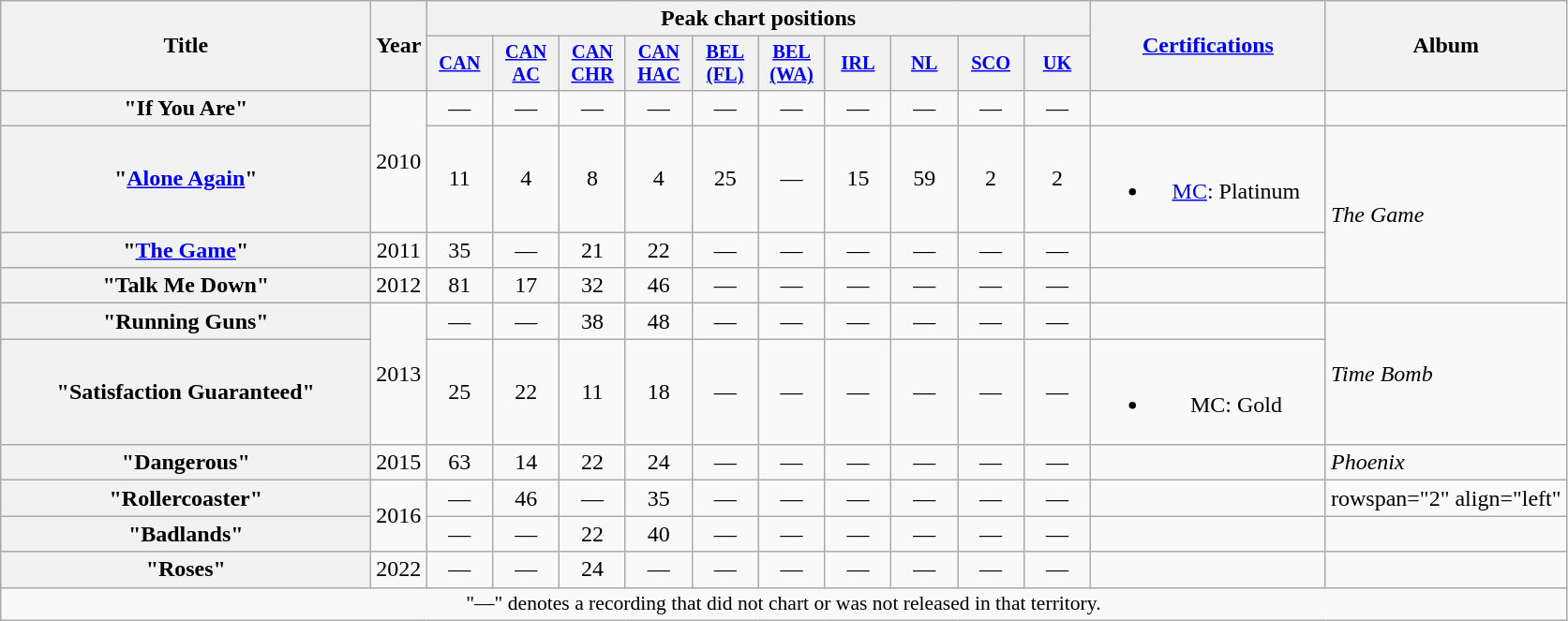<table class="wikitable plainrowheaders" style="text-align:center;" border="1">
<tr>
<th scope="col" rowspan="2" style="width:16em;">Title</th>
<th scope="col" rowspan="2" style="width:1em;">Year</th>
<th scope="col" colspan="10">Peak chart positions</th>
<th scope="col" rowspan="2" style="width:10em;"><a href='#'>Certifications</a></th>
<th scope="col" rowspan="2">Album</th>
</tr>
<tr>
<th scope="col" style="width:3em;font-size:85%;"><a href='#'>CAN</a><br></th>
<th scope="col" style="width:3em;font-size:85%;"><a href='#'>CAN <br> AC</a><br></th>
<th scope="col" style="width:3em;font-size:85%;"><a href='#'>CAN CHR</a><br></th>
<th scope="col" style="width:3em;font-size:85%;"><a href='#'>CAN HAC</a><br></th>
<th scope="col" style="width:3em;font-size:85%;"><a href='#'>BEL<br>(FL)</a><br></th>
<th scope="col" style="width:3em;font-size:85%;"><a href='#'>BEL<br>(WA)</a><br></th>
<th scope="col" style="width:3em;font-size:85%;"><a href='#'>IRL</a><br></th>
<th scope="col" style="width:3em;font-size:85%;"><a href='#'>NL</a><br></th>
<th scope="col" style="width:3em;font-size:85%;"><a href='#'>SCO</a><br></th>
<th scope="col" style="width:3em;font-size:85%;"><a href='#'>UK</a><br></th>
</tr>
<tr>
<th scope="row">"If You Are"</th>
<td rowspan="2">2010</td>
<td>—</td>
<td>—</td>
<td>—</td>
<td>—</td>
<td>—</td>
<td>—</td>
<td>—</td>
<td>—</td>
<td>—</td>
<td>—</td>
<td></td>
<td></td>
</tr>
<tr>
<th scope="row">"<a href='#'>Alone Again</a>" <br> </th>
<td>11</td>
<td>4</td>
<td>8</td>
<td>4</td>
<td>25</td>
<td>—</td>
<td>15</td>
<td>59</td>
<td>2</td>
<td>2</td>
<td><br><ul><li><a href='#'>MC</a>: Platinum</li></ul></td>
<td rowspan="3" align="left"><em>The Game</em></td>
</tr>
<tr>
<th scope="row">"<a href='#'>The Game</a>"</th>
<td>2011</td>
<td>35</td>
<td>—</td>
<td>21</td>
<td>22</td>
<td>—</td>
<td>—</td>
<td>—</td>
<td>—</td>
<td>—</td>
<td>—</td>
<td></td>
</tr>
<tr>
<th scope="row">"Talk Me Down"</th>
<td>2012</td>
<td>81</td>
<td>17</td>
<td>32</td>
<td>46</td>
<td>—</td>
<td>—</td>
<td>—</td>
<td>—</td>
<td>—</td>
<td>—</td>
<td></td>
</tr>
<tr>
<th scope="row">"Running Guns"</th>
<td rowspan="2">2013</td>
<td>—</td>
<td>—</td>
<td>38</td>
<td>48</td>
<td>—</td>
<td>—</td>
<td>—</td>
<td>—</td>
<td>—</td>
<td>—</td>
<td></td>
<td rowspan="2" align="left"><em>Time Bomb </em></td>
</tr>
<tr>
<th scope="row">"Satisfaction Guaranteed"</th>
<td>25</td>
<td>22</td>
<td>11</td>
<td>18</td>
<td>—</td>
<td>—</td>
<td>—</td>
<td>—</td>
<td>—</td>
<td>—</td>
<td><br><ul><li>MC: Gold</li></ul></td>
</tr>
<tr>
<th scope="row">"Dangerous" <br> </th>
<td rowspan="1">2015</td>
<td>63</td>
<td>14</td>
<td>22</td>
<td>24</td>
<td>—</td>
<td>—</td>
<td>—</td>
<td>—</td>
<td>—</td>
<td>—</td>
<td></td>
<td rowspan="1" align="left"><em>Phoenix</em></td>
</tr>
<tr>
<th scope="row">"Rollercoaster"</th>
<td rowspan="2">2016</td>
<td>—</td>
<td>46</td>
<td>—</td>
<td>35</td>
<td>—</td>
<td>—</td>
<td>—</td>
<td>—</td>
<td>—</td>
<td>—</td>
<td></td>
<td>rowspan="2" align="left" </td>
</tr>
<tr>
<th scope="row">"Badlands" <br> </th>
<td>—</td>
<td>—</td>
<td>22</td>
<td>40</td>
<td>—</td>
<td>—</td>
<td>—</td>
<td>—</td>
<td>—</td>
<td>—</td>
<td></td>
</tr>
<tr>
<th scope="row">"Roses"</th>
<td>2022</td>
<td>—</td>
<td>—</td>
<td>24</td>
<td>—</td>
<td>—</td>
<td>—</td>
<td>—</td>
<td>—</td>
<td>—</td>
<td>—</td>
<td></td>
<td></td>
</tr>
<tr>
<td colspan="14" style="font-size:90%">"—" denotes a recording that did not chart or was not released in that territory.</td>
</tr>
</table>
